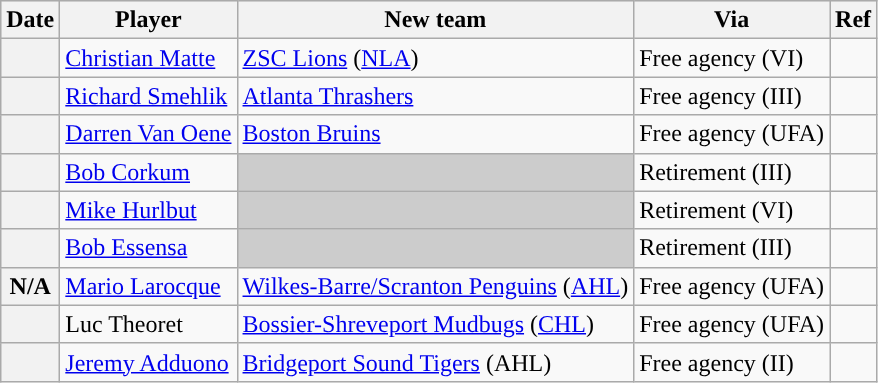<table class="wikitable plainrowheaders">
<tr style="background:#ddd; text-align:center;">
<th>Date</th>
<th>Player</th>
<th>New team</th>
<th>Via</th>
<th>Ref</th>
</tr>
<tr>
<th scope="row"></th>
<td><a href='#'>Christian Matte</a></td>
<td><a href='#'>ZSC Lions</a> (<a href='#'>NLA</a>)</td>
<td>Free agency (VI)</td>
<td></td>
</tr>
<tr>
<th scope="row"></th>
<td><a href='#'>Richard Smehlik</a></td>
<td><a href='#'>Atlanta Thrashers</a></td>
<td>Free agency (III)</td>
<td></td>
</tr>
<tr>
<th scope="row"></th>
<td><a href='#'>Darren Van Oene</a></td>
<td><a href='#'>Boston Bruins</a></td>
<td>Free agency (UFA)</td>
<td></td>
</tr>
<tr>
<th scope="row"></th>
<td><a href='#'>Bob Corkum</a></td>
<td style="background:#ccc"></td>
<td>Retirement (III)</td>
<td></td>
</tr>
<tr>
<th scope="row"></th>
<td><a href='#'>Mike Hurlbut</a></td>
<td style="background:#ccc"></td>
<td>Retirement (VI)</td>
<td></td>
</tr>
<tr>
<th scope="row"></th>
<td><a href='#'>Bob Essensa</a></td>
<td style="background:#ccc"></td>
<td>Retirement (III)</td>
<td></td>
</tr>
<tr>
<th scope="row">N/A</th>
<td><a href='#'>Mario Larocque</a></td>
<td><a href='#'>Wilkes-Barre/Scranton Penguins</a> (<a href='#'>AHL</a>)</td>
<td>Free agency (UFA)</td>
<td></td>
</tr>
<tr>
<th scope="row"></th>
<td>Luc Theoret</td>
<td><a href='#'>Bossier-Shreveport Mudbugs</a> (<a href='#'>CHL</a>)</td>
<td>Free agency (UFA)</td>
<td></td>
</tr>
<tr>
<th scope="row"></th>
<td><a href='#'>Jeremy Adduono</a></td>
<td><a href='#'>Bridgeport Sound Tigers</a> (AHL)</td>
<td>Free agency (II)</td>
<td></td>
</tr>
</table>
